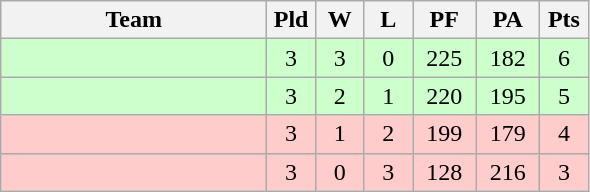<table class="wikitable" style="text-align:center;">
<tr>
<th width=170>Team</th>
<th width=25>Pld</th>
<th width=25>W</th>
<th width=25>L</th>
<th width=35>PF</th>
<th width=35>PA</th>
<th width=25>Pts</th>
</tr>
<tr bgcolor=#ccffcc>
<td align="left"></td>
<td>3</td>
<td>3</td>
<td>0</td>
<td>225</td>
<td>182</td>
<td>6</td>
</tr>
<tr bgcolor=#ccffcc>
<td align="left"></td>
<td>3</td>
<td>2</td>
<td>1</td>
<td>220</td>
<td>195</td>
<td>5</td>
</tr>
<tr bgcolor=#ffcccc>
<td align="left"></td>
<td>3</td>
<td>1</td>
<td>2</td>
<td>199</td>
<td>179</td>
<td>4</td>
</tr>
<tr bgcolor=#ffcccc>
<td align="left"></td>
<td>3</td>
<td>0</td>
<td>3</td>
<td>128</td>
<td>216</td>
<td>3</td>
</tr>
</table>
